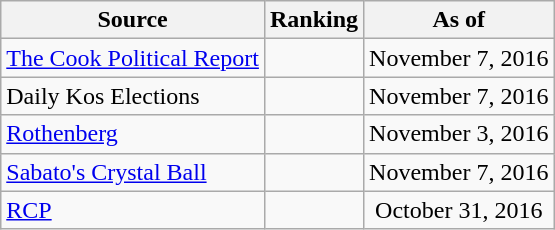<table class="wikitable" style="text-align:center">
<tr>
<th>Source</th>
<th>Ranking</th>
<th>As of</th>
</tr>
<tr>
<td align=left><a href='#'>The Cook Political Report</a></td>
<td></td>
<td>November 7, 2016</td>
</tr>
<tr>
<td align=left>Daily Kos Elections</td>
<td></td>
<td>November 7, 2016</td>
</tr>
<tr>
<td align=left><a href='#'>Rothenberg</a></td>
<td></td>
<td>November 3, 2016</td>
</tr>
<tr>
<td align=left><a href='#'>Sabato's Crystal Ball</a></td>
<td></td>
<td>November 7, 2016</td>
</tr>
<tr>
<td align="left"><a href='#'>RCP</a></td>
<td></td>
<td>October 31, 2016</td>
</tr>
</table>
